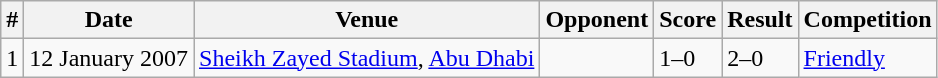<table class="wikitable">
<tr>
<th>#</th>
<th>Date</th>
<th>Venue</th>
<th>Opponent</th>
<th>Score</th>
<th>Result</th>
<th>Competition</th>
</tr>
<tr>
<td>1</td>
<td>12 January 2007</td>
<td><a href='#'>Sheikh Zayed Stadium</a>, <a href='#'>Abu Dhabi</a></td>
<td></td>
<td>1–0</td>
<td>2–0</td>
<td><a href='#'>Friendly</a></td>
</tr>
</table>
